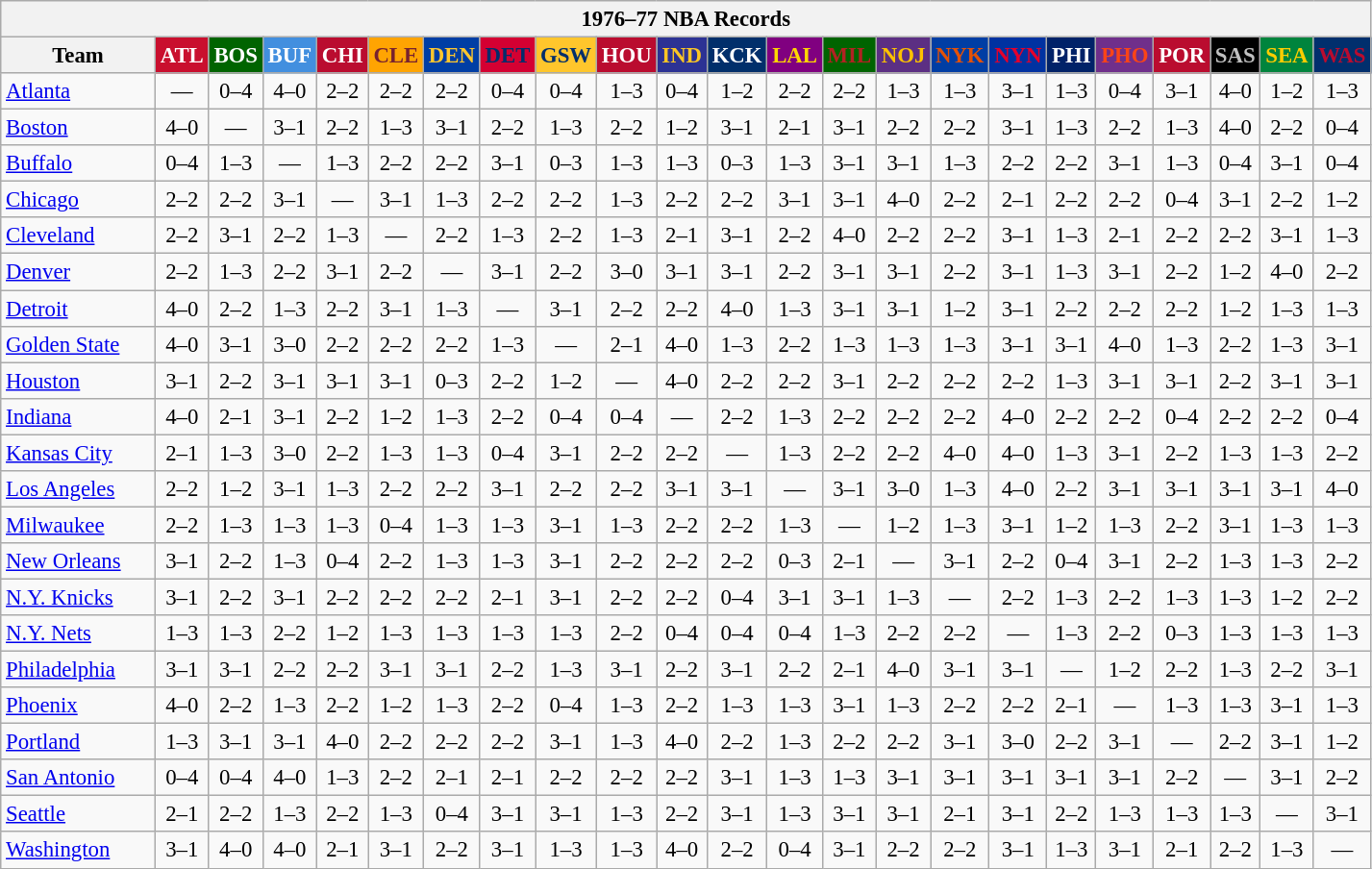<table class="wikitable" style="font-size:95%; text-align:center;">
<tr>
<th colspan=23>1976–77 NBA Records</th>
</tr>
<tr>
<th width=100>Team</th>
<th style="background:#C90F2E;color:#FFFFFF;width=35">ATL</th>
<th style="background:#006400;color:#FFFFFF;width=35">BOS</th>
<th style="background:#428FDF;color:#FFFFFF;width=35">BUF</th>
<th style="background:#BA0C2F;color:#FFFFFF;width=35">CHI</th>
<th style="background:#FFA402;color:#77222F;width=35">CLE</th>
<th style="background:#003EA4;color:#FFC72D;width=35">DEN</th>
<th style="background:#D40032;color:#012D6C;width=35">DET</th>
<th style="background:#FFC62C;color:#012F6B;width=35">GSW</th>
<th style="background:#BA0C2F;color:#FFFFFF;width=35">HOU</th>
<th style="background:#2C3294;color:#FCC624;width=35">IND</th>
<th style="background:#012F6B;color:#FFFFFF;width=35">KCK</th>
<th style="background:#800080;color:#FFD700;width=35">LAL</th>
<th style="background:#006400;color:#B22222;width=35">MIL</th>
<th style="background:#5C2F83;color:#FCC200;width=35">NOJ</th>
<th style="background:#003EA4;color:#E35208;width=35">NYK</th>
<th style="background:#0032A1;color:#E5002B;width=35">NYN</th>
<th style="background:#012268;color:#FFFFFF;width=35">PHI</th>
<th style="background:#702F8B;color:#FA4417;width=35">PHO</th>
<th style="background:#BA0C2F;color:#FFFFFF;width=35">POR</th>
<th style="background:#000000;color:#C0C0C0;width=35">SAS</th>
<th style="background:#00843D;color:#FFCD01;width=35">SEA</th>
<th style="background:#012F6D;color:#BA0C2F;width=35">WAS</th>
</tr>
<tr>
<td style="text-align:left;"><a href='#'>Atlanta</a></td>
<td>—</td>
<td>0–4</td>
<td>4–0</td>
<td>2–2</td>
<td>2–2</td>
<td>2–2</td>
<td>0–4</td>
<td>0–4</td>
<td>1–3</td>
<td>0–4</td>
<td>1–2</td>
<td>2–2</td>
<td>2–2</td>
<td>1–3</td>
<td>1–3</td>
<td>3–1</td>
<td>1–3</td>
<td>0–4</td>
<td>3–1</td>
<td>4–0</td>
<td>1–2</td>
<td>1–3</td>
</tr>
<tr>
<td style="text-align:left;"><a href='#'>Boston</a></td>
<td>4–0</td>
<td>—</td>
<td>3–1</td>
<td>2–2</td>
<td>1–3</td>
<td>3–1</td>
<td>2–2</td>
<td>1–3</td>
<td>2–2</td>
<td>1–2</td>
<td>3–1</td>
<td>2–1</td>
<td>3–1</td>
<td>2–2</td>
<td>2–2</td>
<td>3–1</td>
<td>1–3</td>
<td>2–2</td>
<td>1–3</td>
<td>4–0</td>
<td>2–2</td>
<td>0–4</td>
</tr>
<tr>
<td style="text-align:left;"><a href='#'>Buffalo</a></td>
<td>0–4</td>
<td>1–3</td>
<td>—</td>
<td>1–3</td>
<td>2–2</td>
<td>2–2</td>
<td>3–1</td>
<td>0–3</td>
<td>1–3</td>
<td>1–3</td>
<td>0–3</td>
<td>1–3</td>
<td>3–1</td>
<td>3–1</td>
<td>1–3</td>
<td>2–2</td>
<td>2–2</td>
<td>3–1</td>
<td>1–3</td>
<td>0–4</td>
<td>3–1</td>
<td>0–4</td>
</tr>
<tr>
<td style="text-align:left;"><a href='#'>Chicago</a></td>
<td>2–2</td>
<td>2–2</td>
<td>3–1</td>
<td>—</td>
<td>3–1</td>
<td>1–3</td>
<td>2–2</td>
<td>2–2</td>
<td>1–3</td>
<td>2–2</td>
<td>2–2</td>
<td>3–1</td>
<td>3–1</td>
<td>4–0</td>
<td>2–2</td>
<td>2–1</td>
<td>2–2</td>
<td>2–2</td>
<td>0–4</td>
<td>3–1</td>
<td>2–2</td>
<td>1–2</td>
</tr>
<tr>
<td style="text-align:left;"><a href='#'>Cleveland</a></td>
<td>2–2</td>
<td>3–1</td>
<td>2–2</td>
<td>1–3</td>
<td>—</td>
<td>2–2</td>
<td>1–3</td>
<td>2–2</td>
<td>1–3</td>
<td>2–1</td>
<td>3–1</td>
<td>2–2</td>
<td>4–0</td>
<td>2–2</td>
<td>2–2</td>
<td>3–1</td>
<td>1–3</td>
<td>2–1</td>
<td>2–2</td>
<td>2–2</td>
<td>3–1</td>
<td>1–3</td>
</tr>
<tr>
<td style="text-align:left;"><a href='#'>Denver</a></td>
<td>2–2</td>
<td>1–3</td>
<td>2–2</td>
<td>3–1</td>
<td>2–2</td>
<td>—</td>
<td>3–1</td>
<td>2–2</td>
<td>3–0</td>
<td>3–1</td>
<td>3–1</td>
<td>2–2</td>
<td>3–1</td>
<td>3–1</td>
<td>2–2</td>
<td>3–1</td>
<td>1–3</td>
<td>3–1</td>
<td>2–2</td>
<td>1–2</td>
<td>4–0</td>
<td>2–2</td>
</tr>
<tr>
<td style="text-align:left;"><a href='#'>Detroit</a></td>
<td>4–0</td>
<td>2–2</td>
<td>1–3</td>
<td>2–2</td>
<td>3–1</td>
<td>1–3</td>
<td>—</td>
<td>3–1</td>
<td>2–2</td>
<td>2–2</td>
<td>4–0</td>
<td>1–3</td>
<td>3–1</td>
<td>3–1</td>
<td>1–2</td>
<td>3–1</td>
<td>2–2</td>
<td>2–2</td>
<td>2–2</td>
<td>1–2</td>
<td>1–3</td>
<td>1–3</td>
</tr>
<tr>
<td style="text-align:left;"><a href='#'>Golden State</a></td>
<td>4–0</td>
<td>3–1</td>
<td>3–0</td>
<td>2–2</td>
<td>2–2</td>
<td>2–2</td>
<td>1–3</td>
<td>—</td>
<td>2–1</td>
<td>4–0</td>
<td>1–3</td>
<td>2–2</td>
<td>1–3</td>
<td>1–3</td>
<td>1–3</td>
<td>3–1</td>
<td>3–1</td>
<td>4–0</td>
<td>1–3</td>
<td>2–2</td>
<td>1–3</td>
<td>3–1</td>
</tr>
<tr>
<td style="text-align:left;"><a href='#'>Houston</a></td>
<td>3–1</td>
<td>2–2</td>
<td>3–1</td>
<td>3–1</td>
<td>3–1</td>
<td>0–3</td>
<td>2–2</td>
<td>1–2</td>
<td>—</td>
<td>4–0</td>
<td>2–2</td>
<td>2–2</td>
<td>3–1</td>
<td>2–2</td>
<td>2–2</td>
<td>2–2</td>
<td>1–3</td>
<td>3–1</td>
<td>3–1</td>
<td>2–2</td>
<td>3–1</td>
<td>3–1</td>
</tr>
<tr>
<td style="text-align:left;"><a href='#'>Indiana</a></td>
<td>4–0</td>
<td>2–1</td>
<td>3–1</td>
<td>2–2</td>
<td>1–2</td>
<td>1–3</td>
<td>2–2</td>
<td>0–4</td>
<td>0–4</td>
<td>—</td>
<td>2–2</td>
<td>1–3</td>
<td>2–2</td>
<td>2–2</td>
<td>2–2</td>
<td>4–0</td>
<td>2–2</td>
<td>2–2</td>
<td>0–4</td>
<td>2–2</td>
<td>2–2</td>
<td>0–4</td>
</tr>
<tr>
<td style="text-align:left;"><a href='#'>Kansas City</a></td>
<td>2–1</td>
<td>1–3</td>
<td>3–0</td>
<td>2–2</td>
<td>1–3</td>
<td>1–3</td>
<td>0–4</td>
<td>3–1</td>
<td>2–2</td>
<td>2–2</td>
<td>—</td>
<td>1–3</td>
<td>2–2</td>
<td>2–2</td>
<td>4–0</td>
<td>4–0</td>
<td>1–3</td>
<td>3–1</td>
<td>2–2</td>
<td>1–3</td>
<td>1–3</td>
<td>2–2</td>
</tr>
<tr>
<td style="text-align:left;"><a href='#'>Los Angeles</a></td>
<td>2–2</td>
<td>1–2</td>
<td>3–1</td>
<td>1–3</td>
<td>2–2</td>
<td>2–2</td>
<td>3–1</td>
<td>2–2</td>
<td>2–2</td>
<td>3–1</td>
<td>3–1</td>
<td>—</td>
<td>3–1</td>
<td>3–0</td>
<td>1–3</td>
<td>4–0</td>
<td>2–2</td>
<td>3–1</td>
<td>3–1</td>
<td>3–1</td>
<td>3–1</td>
<td>4–0</td>
</tr>
<tr>
<td style="text-align:left;"><a href='#'>Milwaukee</a></td>
<td>2–2</td>
<td>1–3</td>
<td>1–3</td>
<td>1–3</td>
<td>0–4</td>
<td>1–3</td>
<td>1–3</td>
<td>3–1</td>
<td>1–3</td>
<td>2–2</td>
<td>2–2</td>
<td>1–3</td>
<td>—</td>
<td>1–2</td>
<td>1–3</td>
<td>3–1</td>
<td>1–2</td>
<td>1–3</td>
<td>2–2</td>
<td>3–1</td>
<td>1–3</td>
<td>1–3</td>
</tr>
<tr>
<td style="text-align:left;"><a href='#'>New Orleans</a></td>
<td>3–1</td>
<td>2–2</td>
<td>1–3</td>
<td>0–4</td>
<td>2–2</td>
<td>1–3</td>
<td>1–3</td>
<td>3–1</td>
<td>2–2</td>
<td>2–2</td>
<td>2–2</td>
<td>0–3</td>
<td>2–1</td>
<td>—</td>
<td>3–1</td>
<td>2–2</td>
<td>0–4</td>
<td>3–1</td>
<td>2–2</td>
<td>1–3</td>
<td>1–3</td>
<td>2–2</td>
</tr>
<tr>
<td style="text-align:left;"><a href='#'>N.Y. Knicks</a></td>
<td>3–1</td>
<td>2–2</td>
<td>3–1</td>
<td>2–2</td>
<td>2–2</td>
<td>2–2</td>
<td>2–1</td>
<td>3–1</td>
<td>2–2</td>
<td>2–2</td>
<td>0–4</td>
<td>3–1</td>
<td>3–1</td>
<td>1–3</td>
<td>—</td>
<td>2–2</td>
<td>1–3</td>
<td>2–2</td>
<td>1–3</td>
<td>1–3</td>
<td>1–2</td>
<td>2–2</td>
</tr>
<tr>
<td style="text-align:left;"><a href='#'>N.Y. Nets</a></td>
<td>1–3</td>
<td>1–3</td>
<td>2–2</td>
<td>1–2</td>
<td>1–3</td>
<td>1–3</td>
<td>1–3</td>
<td>1–3</td>
<td>2–2</td>
<td>0–4</td>
<td>0–4</td>
<td>0–4</td>
<td>1–3</td>
<td>2–2</td>
<td>2–2</td>
<td>—</td>
<td>1–3</td>
<td>2–2</td>
<td>0–3</td>
<td>1–3</td>
<td>1–3</td>
<td>1–3</td>
</tr>
<tr>
<td style="text-align:left;"><a href='#'>Philadelphia</a></td>
<td>3–1</td>
<td>3–1</td>
<td>2–2</td>
<td>2–2</td>
<td>3–1</td>
<td>3–1</td>
<td>2–2</td>
<td>1–3</td>
<td>3–1</td>
<td>2–2</td>
<td>3–1</td>
<td>2–2</td>
<td>2–1</td>
<td>4–0</td>
<td>3–1</td>
<td>3–1</td>
<td>—</td>
<td>1–2</td>
<td>2–2</td>
<td>1–3</td>
<td>2–2</td>
<td>3–1</td>
</tr>
<tr>
<td style="text-align:left;"><a href='#'>Phoenix</a></td>
<td>4–0</td>
<td>2–2</td>
<td>1–3</td>
<td>2–2</td>
<td>1–2</td>
<td>1–3</td>
<td>2–2</td>
<td>0–4</td>
<td>1–3</td>
<td>2–2</td>
<td>1–3</td>
<td>1–3</td>
<td>3–1</td>
<td>1–3</td>
<td>2–2</td>
<td>2–2</td>
<td>2–1</td>
<td>—</td>
<td>1–3</td>
<td>1–3</td>
<td>3–1</td>
<td>1–3</td>
</tr>
<tr>
<td style="text-align:left;"><a href='#'>Portland</a></td>
<td>1–3</td>
<td>3–1</td>
<td>3–1</td>
<td>4–0</td>
<td>2–2</td>
<td>2–2</td>
<td>2–2</td>
<td>3–1</td>
<td>1–3</td>
<td>4–0</td>
<td>2–2</td>
<td>1–3</td>
<td>2–2</td>
<td>2–2</td>
<td>3–1</td>
<td>3–0</td>
<td>2–2</td>
<td>3–1</td>
<td>—</td>
<td>2–2</td>
<td>3–1</td>
<td>1–2</td>
</tr>
<tr>
<td style="text-align:left;"><a href='#'>San Antonio</a></td>
<td>0–4</td>
<td>0–4</td>
<td>4–0</td>
<td>1–3</td>
<td>2–2</td>
<td>2–1</td>
<td>2–1</td>
<td>2–2</td>
<td>2–2</td>
<td>2–2</td>
<td>3–1</td>
<td>1–3</td>
<td>1–3</td>
<td>3–1</td>
<td>3–1</td>
<td>3–1</td>
<td>3–1</td>
<td>3–1</td>
<td>2–2</td>
<td>—</td>
<td>3–1</td>
<td>2–2</td>
</tr>
<tr>
<td style="text-align:left;"><a href='#'>Seattle</a></td>
<td>2–1</td>
<td>2–2</td>
<td>1–3</td>
<td>2–2</td>
<td>1–3</td>
<td>0–4</td>
<td>3–1</td>
<td>3–1</td>
<td>1–3</td>
<td>2–2</td>
<td>3–1</td>
<td>1–3</td>
<td>3–1</td>
<td>3–1</td>
<td>2–1</td>
<td>3–1</td>
<td>2–2</td>
<td>1–3</td>
<td>1–3</td>
<td>1–3</td>
<td>—</td>
<td>3–1</td>
</tr>
<tr>
<td style="text-align:left;"><a href='#'>Washington</a></td>
<td>3–1</td>
<td>4–0</td>
<td>4–0</td>
<td>2–1</td>
<td>3–1</td>
<td>2–2</td>
<td>3–1</td>
<td>1–3</td>
<td>1–3</td>
<td>4–0</td>
<td>2–2</td>
<td>0–4</td>
<td>3–1</td>
<td>2–2</td>
<td>2–2</td>
<td>3–1</td>
<td>1–3</td>
<td>3–1</td>
<td>2–1</td>
<td>2–2</td>
<td>1–3</td>
<td>—</td>
</tr>
</table>
